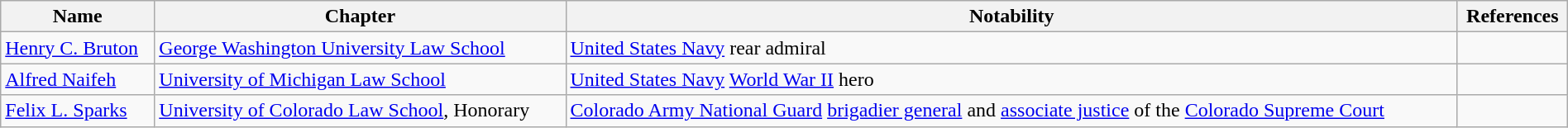<table class="wikitable sortable" style="width:100%;">
<tr>
<th>Name</th>
<th>Chapter</th>
<th>Notability</th>
<th>References</th>
</tr>
<tr>
<td><a href='#'>Henry C. Bruton</a></td>
<td><a href='#'>George Washington University Law School</a></td>
<td><a href='#'>United States Navy</a> rear admiral</td>
<td></td>
</tr>
<tr>
<td><a href='#'>Alfred Naifeh</a></td>
<td><a href='#'>University of Michigan Law School</a></td>
<td><a href='#'>United States Navy</a> <a href='#'>World War II</a> hero</td>
<td></td>
</tr>
<tr>
<td><a href='#'>Felix L. Sparks</a></td>
<td><a href='#'>University of Colorado Law School</a>, Honorary</td>
<td><a href='#'>Colorado Army National Guard</a> <a href='#'>brigadier general</a> and <a href='#'>associate justice</a> of the <a href='#'>Colorado Supreme Court</a></td>
<td></td>
</tr>
</table>
